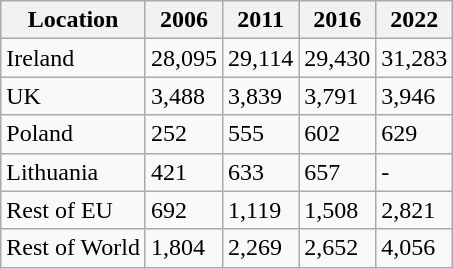<table class="wikitable sortable">
<tr>
<th>Location</th>
<th data-sort-type="number">2006</th>
<th data-sort-type="number">2011</th>
<th data-sort-type="number">2016</th>
<th data-sort-type="number">2022</th>
</tr>
<tr>
<td>Ireland</td>
<td>28,095</td>
<td>29,114</td>
<td>29,430</td>
<td>31,283</td>
</tr>
<tr>
<td>UK</td>
<td>3,488</td>
<td>3,839</td>
<td>3,791</td>
<td>3,946</td>
</tr>
<tr>
<td>Poland</td>
<td>252</td>
<td>555</td>
<td>602</td>
<td>629</td>
</tr>
<tr>
<td>Lithuania</td>
<td>421</td>
<td>633</td>
<td>657</td>
<td>-</td>
</tr>
<tr>
<td>Rest of EU</td>
<td>692</td>
<td>1,119</td>
<td>1,508</td>
<td>2,821</td>
</tr>
<tr>
<td>Rest of World</td>
<td>1,804</td>
<td>2,269</td>
<td>2,652</td>
<td>4,056</td>
</tr>
</table>
